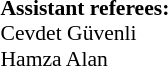<table width=50% style="font-size: 90%">
<tr>
<td><br><strong>Assistant referees:</strong>
<br> Cevdet Güvenli
<br> Hamza Alan</td>
</tr>
</table>
